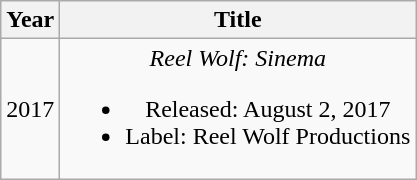<table class="wikitable" style="text-align:center;">
<tr>
<th>Year</th>
<th>Title</th>
</tr>
<tr>
<td>2017</td>
<td><em>Reel Wolf: Sinema</em><br><ul><li>Released: August 2, 2017</li><li>Label: Reel Wolf Productions</li></ul></td>
</tr>
</table>
